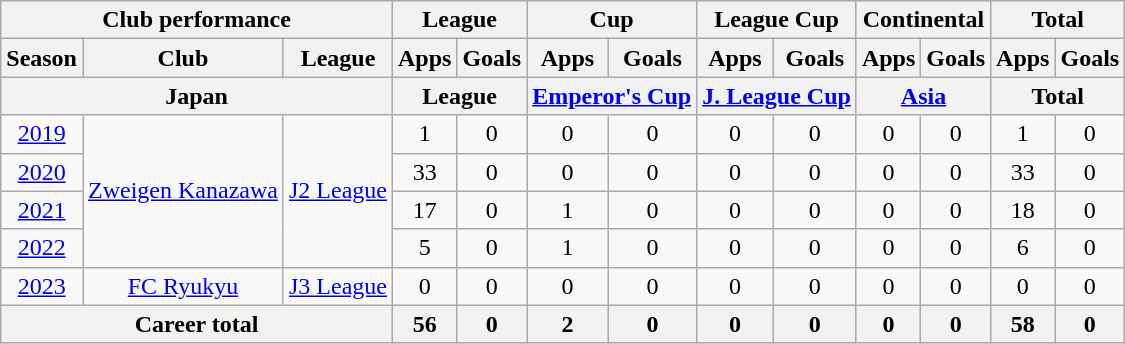<table class="wikitable" style="text-align:center;">
<tr>
<th colspan=3>Club performance</th>
<th colspan=2>League</th>
<th colspan=2>Cup</th>
<th colspan=2>League Cup</th>
<th colspan=2>Continental</th>
<th colspan=2>Total</th>
</tr>
<tr>
<th>Season</th>
<th>Club</th>
<th>League</th>
<th>Apps</th>
<th>Goals</th>
<th>Apps</th>
<th>Goals</th>
<th>Apps</th>
<th>Goals</th>
<th>Apps</th>
<th>Goals</th>
<th>Apps</th>
<th>Goals</th>
</tr>
<tr>
<th colspan=3>Japan</th>
<th colspan=2>League</th>
<th colspan=2><a href='#'>Emperor's Cup</a></th>
<th colspan=2><a href='#'>J. League Cup</a></th>
<th colspan=2><a href='#'>Asia</a></th>
<th colspan=2>Total</th>
</tr>
<tr>
<td><a href='#'>2019</a></td>
<td rowspan="4"><a href='#'>Zweigen Kanazawa</a></td>
<td rowspan="4"><a href='#'>J2 League</a></td>
<td>1</td>
<td>0</td>
<td>0</td>
<td>0</td>
<td>0</td>
<td>0</td>
<td>0</td>
<td>0</td>
<td>1</td>
<td>0</td>
</tr>
<tr>
<td><a href='#'>2020</a></td>
<td>33</td>
<td>0</td>
<td>0</td>
<td>0</td>
<td>0</td>
<td>0</td>
<td>0</td>
<td>0</td>
<td>33</td>
<td>0</td>
</tr>
<tr>
<td><a href='#'>2021</a></td>
<td>17</td>
<td>0</td>
<td>1</td>
<td>0</td>
<td>0</td>
<td>0</td>
<td>0</td>
<td>0</td>
<td>18</td>
<td>0</td>
</tr>
<tr>
<td><a href='#'>2022</a></td>
<td>5</td>
<td>0</td>
<td>1</td>
<td>0</td>
<td>0</td>
<td>0</td>
<td>0</td>
<td>0</td>
<td>6</td>
<td>0</td>
</tr>
<tr>
<td><a href='#'>2023</a></td>
<td><a href='#'>FC Ryukyu</a></td>
<td><a href='#'>J3 League</a></td>
<td>0</td>
<td>0</td>
<td>0</td>
<td>0</td>
<td>0</td>
<td>0</td>
<td>0</td>
<td>0</td>
<td>0</td>
<td>0</td>
</tr>
<tr>
<th colspan=3>Career total</th>
<th>56</th>
<th>0</th>
<th>2</th>
<th>0</th>
<th>0</th>
<th>0</th>
<th>0</th>
<th>0</th>
<th>58</th>
<th>0</th>
</tr>
</table>
